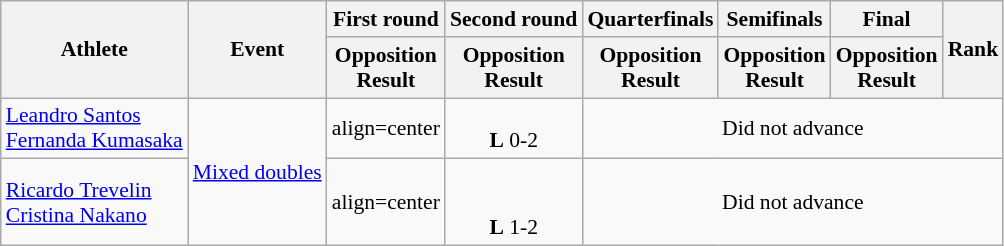<table class="wikitable" style="font-size:90%">
<tr>
<th rowspan="2">Athlete</th>
<th rowspan="2">Event</th>
<th>First round</th>
<th>Second round</th>
<th>Quarterfinals</th>
<th>Semifinals</th>
<th>Final</th>
<th rowspan="2">Rank</th>
</tr>
<tr>
<th>Opposition<br>Result</th>
<th>Opposition<br>Result</th>
<th>Opposition<br>Result</th>
<th>Opposition<br>Result</th>
<th>Opposition<br>Result</th>
</tr>
<tr>
<td><a href='#'>Leandro Santos</a><br><a href='#'>Fernanda Kumasaka</a></td>
<td rowspan=2><a href='#'>Mixed doubles</a></td>
<td>align=center </td>
<td align=center><br><strong>L</strong> 0-2</td>
<td align=center colspan=5>Did not advance</td>
</tr>
<tr>
<td><a href='#'>Ricardo Trevelin</a><br><a href='#'>Cristina Nakano</a></td>
<td>align=center </td>
<td align=center><br><br><strong>L</strong> 1-2</td>
<td align=center colspan=5>Did not advance</td>
</tr>
</table>
